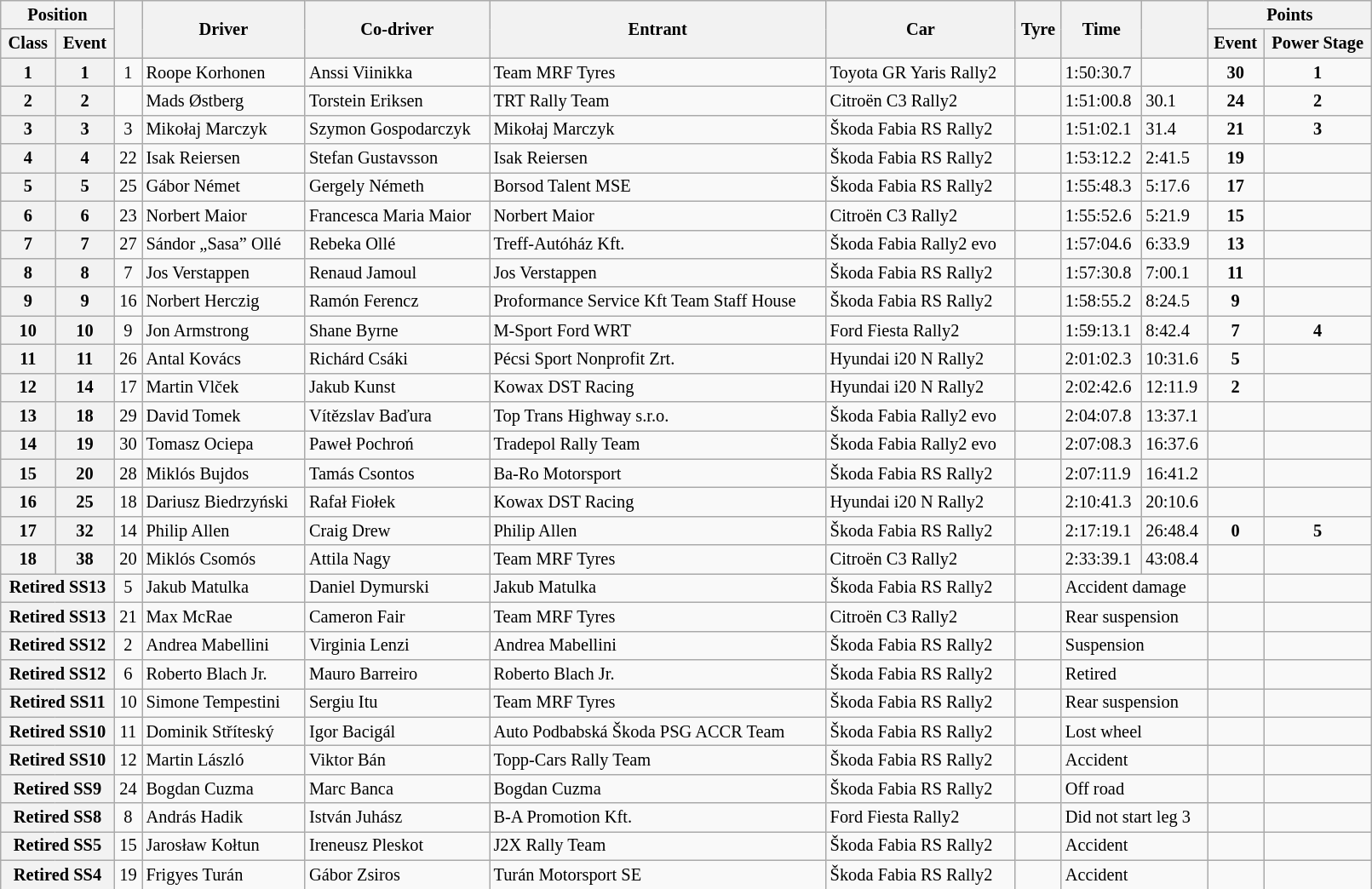<table class="wikitable" width=85% style="font-size: 85%;">
<tr>
<th colspan="2">Position</th>
<th rowspan="2"></th>
<th rowspan="2">Driver</th>
<th rowspan="2">Co-driver</th>
<th rowspan="2">Entrant</th>
<th rowspan="2">Car</th>
<th rowspan="2">Tyre</th>
<th rowspan="2">Time</th>
<th rowspan="2"></th>
<th colspan="2">Points</th>
</tr>
<tr>
<th>Class</th>
<th>Event</th>
<th>Event</th>
<th>Power Stage</th>
</tr>
<tr>
<th>1</th>
<th>1</th>
<td align="center">1</td>
<td> Roope Korhonen</td>
<td> Anssi Viinikka</td>
<td> Team MRF Tyres</td>
<td>Toyota GR Yaris Rally2</td>
<td></td>
<td>1:50:30.7</td>
<td></td>
<td align="center"><strong>30</strong></td>
<td align="center"><strong>1</strong></td>
</tr>
<tr>
<th>2</th>
<th>2</th>
<td align="center"></td>
<td> Mads Østberg</td>
<td> Torstein Eriksen</td>
<td> TRT Rally Team</td>
<td>Citroën C3 Rally2</td>
<td></td>
<td>1:51:00.8</td>
<td>30.1</td>
<td align="center"><strong>24</strong></td>
<td align="center"><strong>2</strong></td>
</tr>
<tr>
<th>3</th>
<th>3</th>
<td align="center">3</td>
<td> Mikołaj Marczyk</td>
<td> Szymon Gospodarczyk</td>
<td> Mikołaj Marczyk</td>
<td>Škoda Fabia RS Rally2</td>
<td></td>
<td>1:51:02.1</td>
<td>31.4</td>
<td align="center"><strong>21</strong></td>
<td align="center"><strong>3</strong></td>
</tr>
<tr>
<th>4</th>
<th>4</th>
<td align="center">22</td>
<td> Isak Reiersen</td>
<td> Stefan Gustavsson</td>
<td> Isak Reiersen</td>
<td>Škoda Fabia RS Rally2</td>
<td></td>
<td>1:53:12.2</td>
<td>2:41.5</td>
<td align="center"><strong>19</strong></td>
<td align="center"></td>
</tr>
<tr>
<th>5</th>
<th>5</th>
<td align="center">25</td>
<td> Gábor Német</td>
<td> Gergely Németh</td>
<td> Borsod Talent MSE</td>
<td>Škoda Fabia RS Rally2</td>
<td></td>
<td>1:55:48.3</td>
<td>5:17.6</td>
<td align="center"><strong>17</strong></td>
<td align="center"></td>
</tr>
<tr>
<th>6</th>
<th>6</th>
<td align="center">23</td>
<td> Norbert Maior</td>
<td> Francesca Maria Maior</td>
<td> Norbert Maior</td>
<td>Citroën C3 Rally2</td>
<td></td>
<td>1:55:52.6</td>
<td>5:21.9</td>
<td align="center"><strong>15</strong></td>
<td align="center"></td>
</tr>
<tr>
<th>7</th>
<th>7</th>
<td align="center">27</td>
<td> Sándor „Sasa” Ollé</td>
<td> Rebeka Ollé</td>
<td> Treff-Autóház Kft.</td>
<td>Škoda Fabia Rally2 evo</td>
<td></td>
<td>1:57:04.6</td>
<td>6:33.9</td>
<td align="center"><strong>13</strong></td>
<td align="center"></td>
</tr>
<tr>
<th>8</th>
<th>8</th>
<td align="center">7</td>
<td> Jos Verstappen</td>
<td> Renaud Jamoul</td>
<td> Jos Verstappen</td>
<td>Škoda Fabia RS Rally2</td>
<td></td>
<td>1:57:30.8</td>
<td>7:00.1</td>
<td align="center"><strong>11</strong></td>
<td align="center"></td>
</tr>
<tr>
<th>9</th>
<th>9</th>
<td align="center">16</td>
<td> Norbert Herczig</td>
<td> Ramón Ferencz</td>
<td> Proformance Service Kft Team Staff House</td>
<td>Škoda Fabia RS Rally2</td>
<td></td>
<td>1:58:55.2</td>
<td>8:24.5</td>
<td align="center"><strong>9</strong></td>
<td align="center"></td>
</tr>
<tr>
<th>10</th>
<th>10</th>
<td align="center">9</td>
<td> Jon Armstrong</td>
<td> Shane Byrne</td>
<td> M-Sport Ford WRT</td>
<td>Ford Fiesta Rally2</td>
<td></td>
<td>1:59:13.1</td>
<td>8:42.4</td>
<td align="center"><strong>7</strong></td>
<td align="center"><strong>4</strong></td>
</tr>
<tr>
<th>11</th>
<th>11</th>
<td align="center">26</td>
<td> Antal Kovács</td>
<td> Richárd Csáki</td>
<td> Pécsi Sport Nonprofit Zrt.</td>
<td>Hyundai i20 N Rally2</td>
<td></td>
<td>2:01:02.3</td>
<td>10:31.6</td>
<td align="center"><strong>5</strong></td>
<td align="center"></td>
</tr>
<tr>
<th>12</th>
<th>14</th>
<td align="center">17</td>
<td> Martin Vlček</td>
<td> Jakub Kunst</td>
<td> Kowax DST Racing</td>
<td>Hyundai i20 N Rally2</td>
<td></td>
<td>2:02:42.6</td>
<td>12:11.9</td>
<td align="center"><strong>2</strong></td>
<td align="center"></td>
</tr>
<tr>
<th>13</th>
<th>18</th>
<td align="center">29</td>
<td> David Tomek</td>
<td> Vítězslav Baďura</td>
<td> Top Trans Highway s.r.o.</td>
<td>Škoda Fabia Rally2 evo</td>
<td></td>
<td>2:04:07.8</td>
<td>13:37.1</td>
<td align="center"></td>
<td align="center"></td>
</tr>
<tr>
<th>14</th>
<th>19</th>
<td align="center">30</td>
<td> Tomasz Ociepa</td>
<td> Paweł Pochroń</td>
<td> Tradepol Rally Team</td>
<td>Škoda Fabia Rally2 evo</td>
<td></td>
<td>2:07:08.3</td>
<td>16:37.6</td>
<td align="center"></td>
<td align="center"></td>
</tr>
<tr>
<th>15</th>
<th>20</th>
<td align="center">28</td>
<td> Miklós Bujdos</td>
<td> Tamás Csontos</td>
<td> Ba-Ro Motorsport</td>
<td>Škoda Fabia RS Rally2</td>
<td></td>
<td>2:07:11.9</td>
<td>16:41.2</td>
<td align="center"></td>
<td align="center"></td>
</tr>
<tr>
<th>16</th>
<th>25</th>
<td align="center">18</td>
<td> Dariusz Biedrzyński</td>
<td> Rafał Fiołek</td>
<td> Kowax DST Racing</td>
<td>Hyundai i20 N Rally2</td>
<td></td>
<td>2:10:41.3</td>
<td>20:10.6</td>
<td align="center"></td>
<td align="center"></td>
</tr>
<tr>
<th>17</th>
<th>32</th>
<td align="center">14</td>
<td> Philip Allen</td>
<td> Craig Drew</td>
<td> Philip Allen</td>
<td>Škoda Fabia RS Rally2</td>
<td></td>
<td>2:17:19.1</td>
<td>26:48.4</td>
<td align="center"><strong>0</strong></td>
<td align="center"><strong>5</strong></td>
</tr>
<tr>
<th>18</th>
<th>38</th>
<td align="center">20</td>
<td> Miklós Csomós</td>
<td> Attila Nagy</td>
<td> Team MRF Tyres</td>
<td>Citroën C3 Rally2</td>
<td></td>
<td>2:33:39.1</td>
<td>43:08.4</td>
<td align="center"></td>
<td align="center"></td>
</tr>
<tr>
<th colspan="2">Retired SS13</th>
<td align="center">5</td>
<td> Jakub Matulka</td>
<td> Daniel Dymurski</td>
<td> Jakub Matulka</td>
<td>Škoda Fabia RS Rally2</td>
<td></td>
<td colspan="2">Accident damage</td>
<td align="center"></td>
<td align="center"></td>
</tr>
<tr>
<th colspan="2">Retired SS13</th>
<td align="center">21</td>
<td> Max McRae</td>
<td> Cameron Fair</td>
<td> Team MRF Tyres</td>
<td>Citroën C3 Rally2</td>
<td></td>
<td colspan="2">Rear suspension</td>
<td align="center"></td>
<td align="center"></td>
</tr>
<tr>
<th colspan="2">Retired SS12</th>
<td align="center">2</td>
<td> Andrea Mabellini</td>
<td> Virginia Lenzi</td>
<td> Andrea Mabellini</td>
<td>Škoda Fabia RS Rally2</td>
<td></td>
<td colspan="2">Suspension</td>
<td align="center"></td>
<td align="center"></td>
</tr>
<tr>
<th colspan="2">Retired SS12</th>
<td align="center">6</td>
<td> Roberto Blach Jr.</td>
<td> Mauro Barreiro</td>
<td> Roberto Blach Jr.</td>
<td>Škoda Fabia RS Rally2</td>
<td></td>
<td colspan="2">Retired</td>
<td align="center"></td>
<td align="center"></td>
</tr>
<tr>
<th colspan="2">Retired SS11</th>
<td align="center">10</td>
<td> Simone Tempestini</td>
<td> Sergiu Itu</td>
<td> Team MRF Tyres</td>
<td>Škoda Fabia RS Rally2</td>
<td></td>
<td colspan="2">Rear suspension</td>
<td align="center"></td>
<td align="center"></td>
</tr>
<tr>
<th colspan="2">Retired SS10</th>
<td align="center">11</td>
<td> Dominik Stříteský</td>
<td> Igor Bacigál</td>
<td> Auto Podbabská Škoda PSG ACCR Team</td>
<td>Škoda Fabia RS Rally2</td>
<td></td>
<td colspan="2">Lost wheel</td>
<td align="center"></td>
<td align="center"></td>
</tr>
<tr>
<th colspan="2">Retired SS10</th>
<td align="center">12</td>
<td> Martin László</td>
<td> Viktor Bán</td>
<td> Topp-Cars Rally Team</td>
<td>Škoda Fabia RS Rally2</td>
<td></td>
<td colspan="2">Accident</td>
<td align="center"></td>
<td align="center"></td>
</tr>
<tr>
<th colspan="2">Retired SS9</th>
<td align="center">24</td>
<td> Bogdan Cuzma</td>
<td> Marc Banca</td>
<td> Bogdan Cuzma</td>
<td>Škoda Fabia RS Rally2</td>
<td></td>
<td colspan="2">Off road</td>
<td align="center"></td>
<td align="center"></td>
</tr>
<tr>
<th colspan="2">Retired SS8</th>
<td align="center">8</td>
<td> András Hadik</td>
<td> István Juhász</td>
<td> B-A Promotion Kft.</td>
<td>Ford Fiesta Rally2</td>
<td></td>
<td colspan="2">Did not start leg 3</td>
<td align="center"></td>
<td align="center"></td>
</tr>
<tr>
<th colspan="2">Retired SS5</th>
<td align="center">15</td>
<td> Jarosław Kołtun</td>
<td> Ireneusz Pleskot</td>
<td> J2X Rally Team</td>
<td>Škoda Fabia RS Rally2</td>
<td></td>
<td colspan="2">Accident</td>
<td align="center"></td>
<td align="center"></td>
</tr>
<tr>
<th colspan="2">Retired SS4</th>
<td align="center">19</td>
<td> Frigyes Turán</td>
<td> Gábor Zsiros</td>
<td> Turán Motorsport SE</td>
<td>Škoda Fabia RS Rally2</td>
<td></td>
<td colspan="2">Accident</td>
<td align="center"></td>
<td align="center"></td>
</tr>
<tr>
</tr>
</table>
